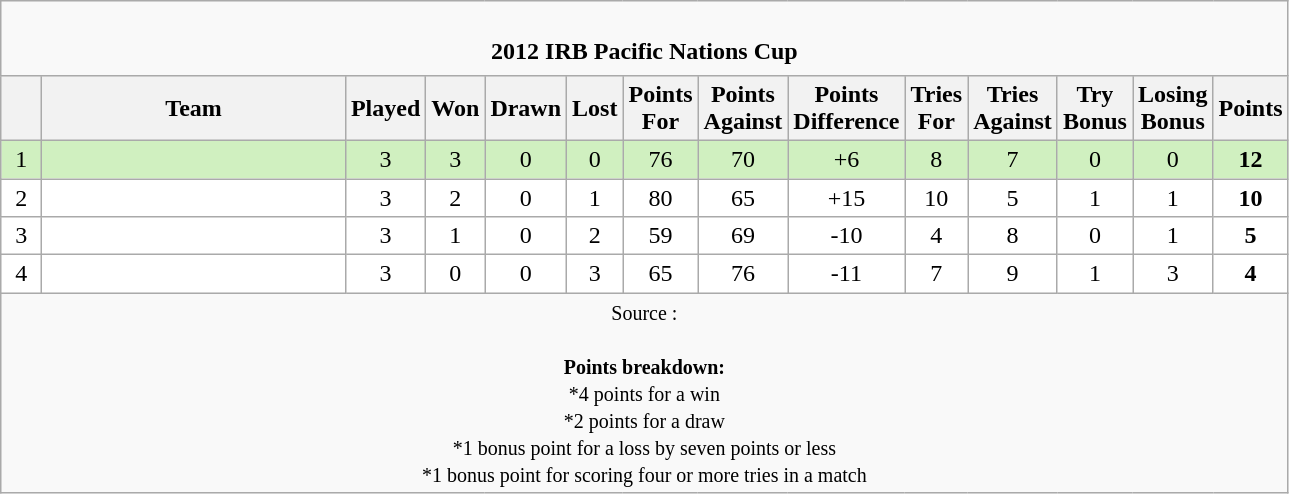<table class="wikitable" style="text-align: center;">
<tr>
<td colspan="14" cellpadding="0" cellspacing="0"><br><table border="0" width="100%" cellpadding="0" cellspacing="0">
<tr>
<td style="border:0px"><strong>2012 IRB Pacific Nations Cup</strong></td>
</tr>
</table>
</td>
</tr>
<tr>
<th bgcolor="#efefef" width="20"></th>
<th bgcolor="#efefef" width="195">Team</th>
<th bgcolor="#efefef" width="20">Played</th>
<th bgcolor="#efefef" width="20">Won</th>
<th bgcolor="#efefef" width="20">Drawn</th>
<th bgcolor="#efefef" width="20">Lost</th>
<th bgcolor="#efefef" width="20">Points For</th>
<th bgcolor="#efefef" width="20">Points Against</th>
<th bgcolor="#efefef" width="20">Points Difference</th>
<th bgcolor="#efefef" width="20">Tries For</th>
<th bgcolor="#efefef" width="20">Tries Against</th>
<th bgcolor="#efefef" width="20">Try Bonus</th>
<th bgcolor="#efefef" width="20">Losing Bonus</th>
<th bgcolor="#efefef" width="20">Points<br></th>
</tr>
<tr bgcolor=#D0F0C0 align=center>
<td>1</td>
<td align=left></td>
<td>3</td>
<td>3</td>
<td>0</td>
<td>0</td>
<td>76</td>
<td>70</td>
<td>+6</td>
<td>8</td>
<td>7</td>
<td>0</td>
<td>0</td>
<td><strong>12</strong></td>
</tr>
<tr bgcolor=#ffffff align=center>
<td>2</td>
<td align=left></td>
<td>3</td>
<td>2</td>
<td>0</td>
<td>1</td>
<td>80</td>
<td>65</td>
<td>+15</td>
<td>10</td>
<td>5</td>
<td>1</td>
<td>1</td>
<td><strong>10</strong></td>
</tr>
<tr bgcolor=#ffffff align=center>
<td>3</td>
<td align=left></td>
<td>3</td>
<td>1</td>
<td>0</td>
<td>2</td>
<td>59</td>
<td>69</td>
<td>-10</td>
<td>4</td>
<td>8</td>
<td>0</td>
<td>1</td>
<td><strong>5</strong></td>
</tr>
<tr bgcolor=#ffffff align=center>
<td>4</td>
<td align=left></td>
<td>3</td>
<td>0</td>
<td>0</td>
<td>3</td>
<td>65</td>
<td>76</td>
<td>-11</td>
<td>7</td>
<td>9</td>
<td>1</td>
<td>3</td>
<td><strong>4</strong></td>
</tr>
<tr |align=left|>
<td colspan="14" style="border:0px"><small>Source : <br><br><strong>Points breakdown:</strong><br>*4 points for a win<br>*2 points for a draw<br>*1 bonus point for a loss by seven points or less<br>*1 bonus point for scoring four or more tries in a match</small></td>
</tr>
</table>
